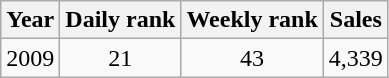<table class="wikitable">
<tr>
<th>Year</th>
<th>Daily rank</th>
<th>Weekly rank</th>
<th>Sales</th>
</tr>
<tr>
<td>2009</td>
<td align="center">21</td>
<td align="center">43</td>
<td>4,339</td>
</tr>
</table>
